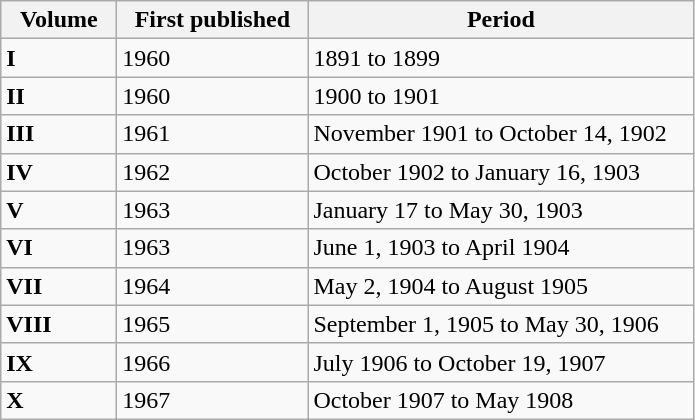<table class="wikitable sortable">
<tr>
<th align=center width=70px>Volume</th>
<th align=left width=120px>First published</th>
<th align=left width=250px>Period</th>
</tr>
<tr>
<td><strong>I</strong></td>
<td>1960</td>
<td>1891 to 1899</td>
</tr>
<tr>
<td><strong>II</strong></td>
<td>1960</td>
<td>1900 to 1901</td>
</tr>
<tr>
<td><strong>III</strong></td>
<td>1961</td>
<td>November 1901 to October 14, 1902</td>
</tr>
<tr>
<td><strong>IV</strong></td>
<td>1962</td>
<td>October 1902 to January 16, 1903</td>
</tr>
<tr>
<td><strong>V</strong></td>
<td>1963</td>
<td>January 17 to May 30, 1903</td>
</tr>
<tr>
<td><strong>VI</strong></td>
<td>1963</td>
<td>June 1, 1903 to April 1904</td>
</tr>
<tr>
<td><strong>VII</strong></td>
<td>1964</td>
<td>May 2, 1904 to August 1905</td>
</tr>
<tr>
<td><strong>VIII</strong></td>
<td>1965</td>
<td>September 1, 1905 to May 30, 1906</td>
</tr>
<tr>
<td><strong>IX</strong></td>
<td>1966</td>
<td>July 1906 to October 19, 1907</td>
</tr>
<tr>
<td><strong>X</strong></td>
<td>1967</td>
<td>October 1907 to May 1908</td>
</tr>
</table>
